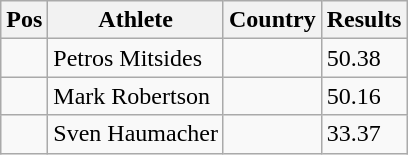<table class="wikitable">
<tr>
<th>Pos</th>
<th>Athlete</th>
<th>Country</th>
<th>Results</th>
</tr>
<tr>
<td align="center"></td>
<td>Petros Mitsides</td>
<td></td>
<td>50.38</td>
</tr>
<tr>
<td align="center"></td>
<td>Mark Robertson</td>
<td></td>
<td>50.16</td>
</tr>
<tr>
<td align="center"></td>
<td>Sven Haumacher</td>
<td></td>
<td>33.37</td>
</tr>
</table>
